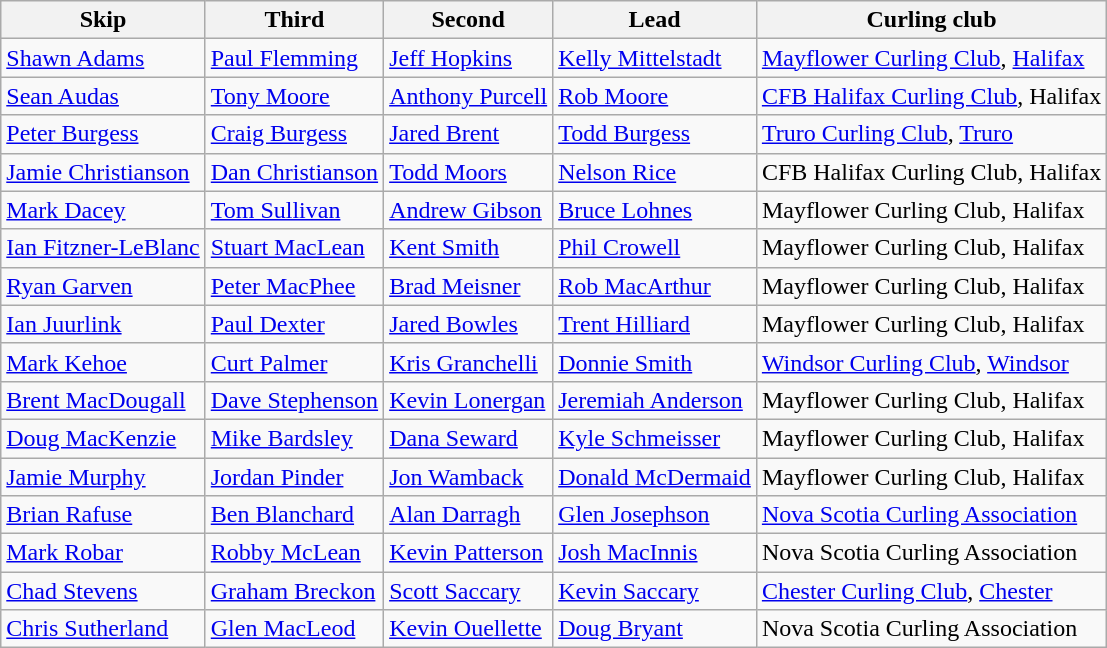<table class="wikitable">
<tr>
<th>Skip</th>
<th>Third</th>
<th>Second</th>
<th>Lead</th>
<th>Curling club</th>
</tr>
<tr>
<td><a href='#'>Shawn Adams</a></td>
<td><a href='#'>Paul Flemming</a></td>
<td><a href='#'>Jeff Hopkins</a></td>
<td><a href='#'>Kelly Mittelstadt</a></td>
<td><a href='#'>Mayflower Curling Club</a>, <a href='#'>Halifax</a></td>
</tr>
<tr>
<td><a href='#'>Sean Audas</a></td>
<td><a href='#'>Tony Moore</a></td>
<td><a href='#'>Anthony Purcell</a></td>
<td><a href='#'>Rob Moore</a></td>
<td><a href='#'>CFB Halifax Curling Club</a>, Halifax</td>
</tr>
<tr>
<td><a href='#'>Peter Burgess</a></td>
<td><a href='#'>Craig Burgess</a></td>
<td><a href='#'>Jared Brent</a></td>
<td><a href='#'>Todd Burgess</a></td>
<td><a href='#'>Truro Curling Club</a>, <a href='#'>Truro</a></td>
</tr>
<tr>
<td><a href='#'>Jamie Christianson</a></td>
<td><a href='#'>Dan Christianson</a></td>
<td><a href='#'>Todd Moors</a></td>
<td><a href='#'>Nelson Rice</a></td>
<td>CFB Halifax Curling Club, Halifax</td>
</tr>
<tr>
<td><a href='#'>Mark Dacey</a></td>
<td><a href='#'>Tom Sullivan</a></td>
<td><a href='#'>Andrew Gibson</a></td>
<td><a href='#'>Bruce Lohnes</a></td>
<td>Mayflower Curling Club, Halifax</td>
</tr>
<tr>
<td><a href='#'>Ian Fitzner-LeBlanc</a></td>
<td><a href='#'>Stuart MacLean</a></td>
<td><a href='#'>Kent Smith</a></td>
<td><a href='#'>Phil Crowell</a></td>
<td>Mayflower Curling Club, Halifax</td>
</tr>
<tr>
<td><a href='#'>Ryan Garven</a></td>
<td><a href='#'>Peter MacPhee</a></td>
<td><a href='#'>Brad Meisner</a></td>
<td><a href='#'>Rob MacArthur</a></td>
<td>Mayflower Curling Club, Halifax</td>
</tr>
<tr>
<td><a href='#'>Ian Juurlink</a></td>
<td><a href='#'>Paul Dexter</a></td>
<td><a href='#'>Jared Bowles</a></td>
<td><a href='#'>Trent Hilliard</a></td>
<td>Mayflower Curling Club, Halifax</td>
</tr>
<tr>
<td><a href='#'>Mark Kehoe</a></td>
<td><a href='#'>Curt Palmer</a></td>
<td><a href='#'>Kris Granchelli</a></td>
<td><a href='#'>Donnie Smith</a></td>
<td><a href='#'>Windsor Curling Club</a>, <a href='#'>Windsor</a></td>
</tr>
<tr>
<td><a href='#'>Brent MacDougall</a></td>
<td><a href='#'>Dave Stephenson</a></td>
<td><a href='#'>Kevin Lonergan</a></td>
<td><a href='#'>Jeremiah Anderson</a></td>
<td>Mayflower Curling Club, Halifax</td>
</tr>
<tr>
<td><a href='#'>Doug MacKenzie</a></td>
<td><a href='#'>Mike Bardsley</a></td>
<td><a href='#'>Dana Seward</a></td>
<td><a href='#'>Kyle Schmeisser</a></td>
<td>Mayflower Curling Club, Halifax</td>
</tr>
<tr>
<td><a href='#'>Jamie Murphy</a></td>
<td><a href='#'>Jordan Pinder</a></td>
<td><a href='#'>Jon Wamback</a></td>
<td><a href='#'>Donald McDermaid</a></td>
<td>Mayflower Curling Club, Halifax</td>
</tr>
<tr>
<td><a href='#'>Brian Rafuse</a></td>
<td><a href='#'>Ben Blanchard</a></td>
<td><a href='#'>Alan Darragh</a></td>
<td><a href='#'>Glen Josephson</a></td>
<td><a href='#'>Nova Scotia Curling Association</a></td>
</tr>
<tr>
<td><a href='#'>Mark Robar</a></td>
<td><a href='#'>Robby McLean</a></td>
<td><a href='#'>Kevin Patterson</a></td>
<td><a href='#'>Josh MacInnis</a></td>
<td>Nova Scotia Curling Association</td>
</tr>
<tr>
<td><a href='#'>Chad Stevens</a></td>
<td><a href='#'>Graham Breckon</a></td>
<td><a href='#'>Scott Saccary</a></td>
<td><a href='#'>Kevin Saccary</a></td>
<td><a href='#'>Chester Curling Club</a>, <a href='#'>Chester</a></td>
</tr>
<tr>
<td><a href='#'>Chris Sutherland</a></td>
<td><a href='#'>Glen MacLeod</a></td>
<td><a href='#'>Kevin Ouellette</a></td>
<td><a href='#'>Doug Bryant</a></td>
<td>Nova Scotia Curling Association</td>
</tr>
</table>
